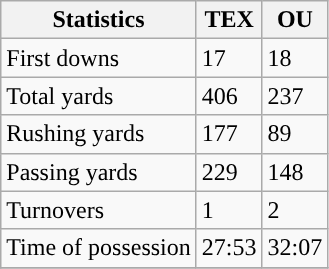<table class="wikitable" style="float: left;">
<tr>
<th>Statistics</th>
<th>TEX</th>
<th>OU</th>
</tr>
<tr>
<td>First downs</td>
<td>17</td>
<td>18</td>
</tr>
<tr>
<td>Total yards</td>
<td>406</td>
<td>237</td>
</tr>
<tr>
<td>Rushing yards</td>
<td>177</td>
<td>89</td>
</tr>
<tr>
<td>Passing yards</td>
<td>229</td>
<td>148</td>
</tr>
<tr>
<td>Turnovers</td>
<td>1</td>
<td>2</td>
</tr>
<tr>
<td>Time of possession</td>
<td>27:53</td>
<td>32:07</td>
</tr>
<tr>
</tr>
</table>
